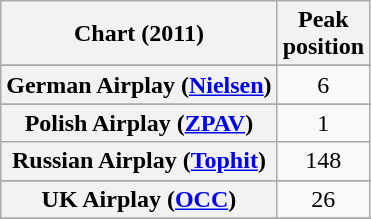<table class="wikitable sortable plainrowheaders" style="text-align:center;">
<tr>
<th scope="col">Chart (2011)</th>
<th scope="col">Peak<br>position</th>
</tr>
<tr>
</tr>
<tr>
</tr>
<tr>
</tr>
<tr>
</tr>
<tr>
<th scope="row">German Airplay (<a href='#'>Nielsen</a>)</th>
<td>6</td>
</tr>
<tr>
</tr>
<tr>
<th scope="row">Polish Airplay (<a href='#'>ZPAV</a>)</th>
<td>1</td>
</tr>
<tr>
<th scope="row">Russian Airplay (<a href='#'>Tophit</a>)</th>
<td>148</td>
</tr>
<tr>
</tr>
<tr>
</tr>
<tr>
<th scope="row">UK Airplay (<a href='#'>OCC</a>)</th>
<td>26</td>
</tr>
<tr>
</tr>
<tr>
</tr>
</table>
